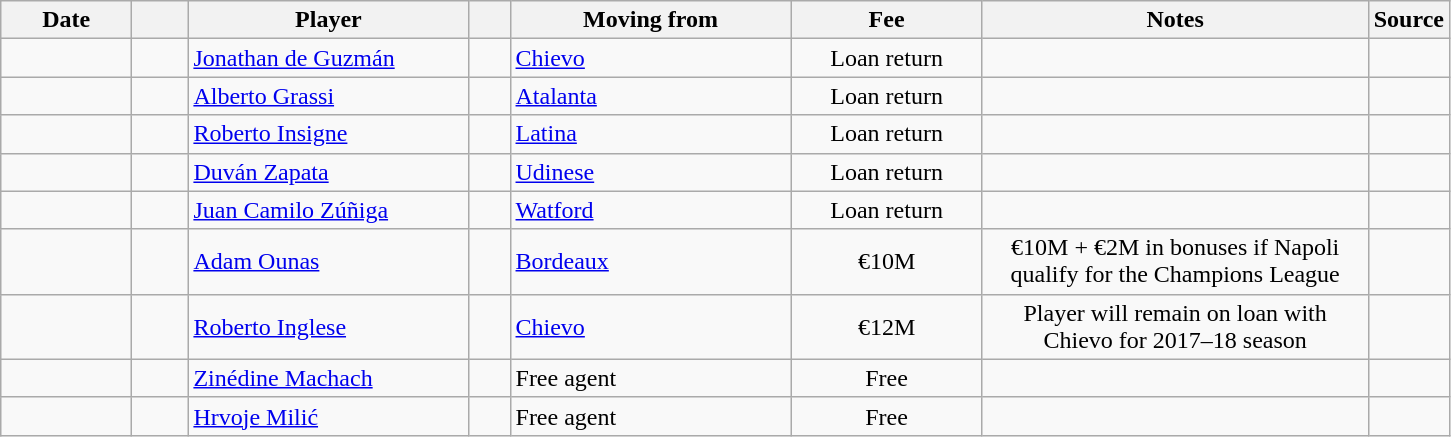<table class="wikitable sortable">
<tr>
<th style="width:80px;">Date</th>
<th style="width:30px;"></th>
<th style="width:180px;">Player</th>
<th style="width:20px;"></th>
<th style="width:180px;">Moving from</th>
<th style="width:120px;" class="unsortable">Fee</th>
<th style="width:250px;" class="unsortable">Notes</th>
<th style="width:20px;">Source</th>
</tr>
<tr>
<td></td>
<td align=center></td>
<td> <a href='#'>Jonathan de Guzmán</a></td>
<td align=center></td>
<td> <a href='#'>Chievo</a></td>
<td align=center>Loan return</td>
<td align=center></td>
<td></td>
</tr>
<tr>
<td></td>
<td align=center></td>
<td> <a href='#'>Alberto Grassi</a></td>
<td align=center></td>
<td> <a href='#'>Atalanta</a></td>
<td align=center>Loan return</td>
<td align=center></td>
<td></td>
</tr>
<tr>
<td></td>
<td align=center></td>
<td> <a href='#'>Roberto Insigne</a></td>
<td align=center></td>
<td> <a href='#'>Latina</a></td>
<td align=center>Loan return</td>
<td align=center></td>
<td></td>
</tr>
<tr>
<td></td>
<td align=center></td>
<td> <a href='#'>Duván Zapata</a></td>
<td align=center></td>
<td> <a href='#'>Udinese</a></td>
<td align=center>Loan return</td>
<td align=center></td>
<td></td>
</tr>
<tr>
<td></td>
<td align=center></td>
<td> <a href='#'>Juan Camilo Zúñiga</a></td>
<td align=center></td>
<td> <a href='#'>Watford</a></td>
<td align=center>Loan return</td>
<td align=center></td>
<td></td>
</tr>
<tr>
<td></td>
<td align=center></td>
<td> <a href='#'>Adam Ounas</a></td>
<td align=center></td>
<td> <a href='#'>Bordeaux</a></td>
<td align=center>€10M</td>
<td align=center>€10M + €2M in bonuses if Napoli qualify for the Champions League</td>
<td></td>
</tr>
<tr>
<td></td>
<td align=center></td>
<td> <a href='#'>Roberto Inglese</a></td>
<td align=center></td>
<td> <a href='#'>Chievo</a></td>
<td align=center>€12M</td>
<td align=center>Player will remain on loan with Chievo for 2017–18 season</td>
<td></td>
</tr>
<tr>
<td></td>
<td align=center></td>
<td> <a href='#'>Zinédine Machach</a></td>
<td align=center></td>
<td>Free agent</td>
<td align=center>Free</td>
<td align=center></td>
<td></td>
</tr>
<tr>
<td></td>
<td align=center></td>
<td> <a href='#'>Hrvoje Milić</a></td>
<td align=center></td>
<td>Free agent</td>
<td align=center>Free</td>
<td align=center></td>
<td></td>
</tr>
</table>
